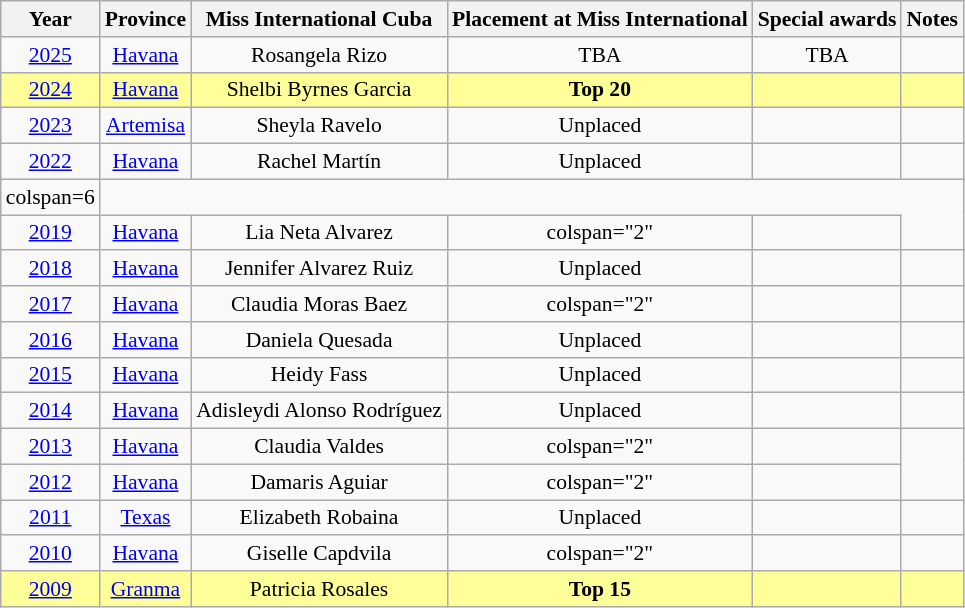<table class="wikitable " style="font-size: 90%; text-align:center;">
<tr>
<th>Year</th>
<th>Province</th>
<th>Miss International Cuba</th>
<th>Placement at Miss International</th>
<th>Special awards</th>
<th>Notes</th>
</tr>
<tr>
<td><a href='#'>2025</a></td>
<td><a href='#'>Havana</a></td>
<td>Rosangela Rizo</td>
<td>TBA</td>
<td>TBA</td>
<td></td>
</tr>
<tr style="background-color:#FFFF99">
<td><a href='#'>2024</a></td>
<td><a href='#'>Havana</a></td>
<td>Shelbi Byrnes Garcia</td>
<td><strong>Top 20</strong></td>
<td></td>
<td></td>
</tr>
<tr>
<td><a href='#'>2023</a></td>
<td><a href='#'>Artemisa</a></td>
<td>Sheyla Ravelo</td>
<td>Unplaced</td>
<td></td>
<td></td>
</tr>
<tr>
<td><a href='#'>2022</a></td>
<td><a href='#'>Havana</a></td>
<td>Rachel Martín</td>
<td>Unplaced</td>
<td></td>
<td></td>
</tr>
<tr>
<td>colspan=6 </td>
</tr>
<tr>
<td><a href='#'>2019</a></td>
<td><a href='#'>Havana</a></td>
<td>Lia Neta Alvarez</td>
<td>colspan="2" </td>
<td></td>
</tr>
<tr>
<td><a href='#'>2018</a></td>
<td><a href='#'>Havana</a></td>
<td>Jennifer Alvarez Ruiz</td>
<td>Unplaced</td>
<td></td>
<td></td>
</tr>
<tr>
<td><a href='#'>2017</a></td>
<td><a href='#'>Havana</a></td>
<td>Claudia Moras Baez</td>
<td>colspan="2" </td>
<td></td>
</tr>
<tr>
<td><a href='#'>2016</a></td>
<td><a href='#'>Havana</a></td>
<td>Daniela Quesada</td>
<td>Unplaced</td>
<td></td>
<td></td>
</tr>
<tr>
<td><a href='#'>2015</a></td>
<td><a href='#'>Havana</a></td>
<td>Heidy Fass</td>
<td>Unplaced</td>
<td></td>
<td></td>
</tr>
<tr>
<td><a href='#'>2014</a></td>
<td><a href='#'>Havana</a></td>
<td>Adisleydi Alonso Rodríguez</td>
<td>Unplaced</td>
<td></td>
<td></td>
</tr>
<tr>
<td><a href='#'>2013</a></td>
<td><a href='#'>Havana</a></td>
<td>Claudia Valdes</td>
<td>colspan="2" </td>
<td></td>
</tr>
<tr>
<td><a href='#'>2012</a></td>
<td><a href='#'>Havana</a></td>
<td>Damaris Aguiar</td>
<td>colspan="2" </td>
<td></td>
</tr>
<tr>
<td><a href='#'>2011</a></td>
<td><a href='#'>Texas</a></td>
<td>Elizabeth Robaina</td>
<td>Unplaced</td>
<td></td>
<td></td>
</tr>
<tr>
<td><a href='#'>2010</a></td>
<td><a href='#'>Havana</a></td>
<td>Giselle Capdvila</td>
<td>colspan="2" </td>
<td></td>
</tr>
<tr style="background-color:#FFFF99">
<td><a href='#'>2009</a></td>
<td><a href='#'>Granma</a></td>
<td>Patricia Rosales</td>
<td><strong>Top 15</strong></td>
<td></td>
<td></td>
</tr>
</table>
